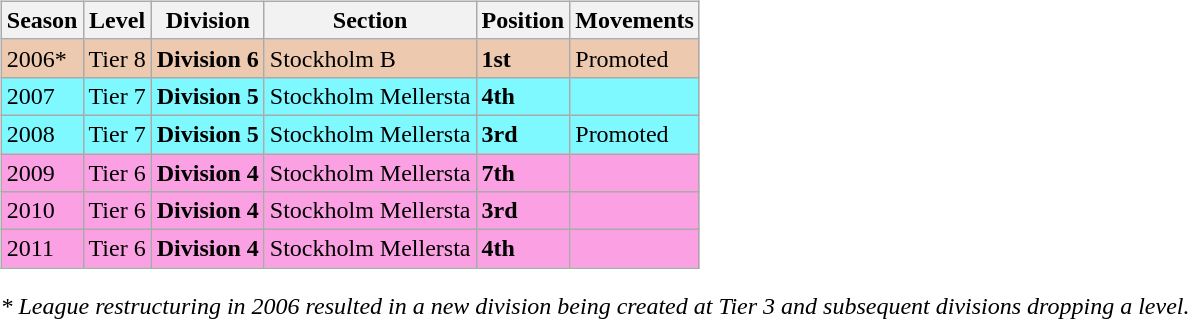<table>
<tr>
<td valign="top" width=0%><br><table class="wikitable">
<tr style="background:#f0f6fa;">
<th><strong>Season</strong></th>
<th><strong>Level</strong></th>
<th><strong>Division</strong></th>
<th><strong>Section</strong></th>
<th><strong>Position</strong></th>
<th><strong>Movements</strong></th>
</tr>
<tr>
<td style="background:#EDC9AF;">2006*</td>
<td style="background:#EDC9AF;">Tier 8</td>
<td style="background:#EDC9AF;"><strong>Division 6</strong></td>
<td style="background:#EDC9AF;">Stockholm B</td>
<td style="background:#EDC9AF;"><strong>1st</strong></td>
<td style="background:#EDC9AF;">Promoted</td>
</tr>
<tr>
<td style="background:#7DF9FF;">2007</td>
<td style="background:#7DF9FF;">Tier 7</td>
<td style="background:#7DF9FF;"><strong>Division 5</strong></td>
<td style="background:#7DF9FF;">Stockholm Mellersta</td>
<td style="background:#7DF9FF;"><strong>4th</strong></td>
<td style="background:#7DF9FF;"></td>
</tr>
<tr>
<td style="background:#7DF9FF;">2008</td>
<td style="background:#7DF9FF;">Tier 7</td>
<td style="background:#7DF9FF;"><strong>Division 5</strong></td>
<td style="background:#7DF9FF;">Stockholm Mellersta</td>
<td style="background:#7DF9FF;"><strong>3rd</strong></td>
<td style="background:#7DF9FF;">Promoted</td>
</tr>
<tr>
<td style="background:#FBA0E3;">2009</td>
<td style="background:#FBA0E3;">Tier 6</td>
<td style="background:#FBA0E3;"><strong>Division 4</strong></td>
<td style="background:#FBA0E3;">Stockholm Mellersta</td>
<td style="background:#FBA0E3;"><strong>7th</strong></td>
<td style="background:#FBA0E3;"></td>
</tr>
<tr>
<td style="background:#FBA0E3;">2010</td>
<td style="background:#FBA0E3;">Tier 6</td>
<td style="background:#FBA0E3;"><strong>Division 4</strong></td>
<td style="background:#FBA0E3;">Stockholm Mellersta</td>
<td style="background:#FBA0E3;"><strong>3rd</strong></td>
<td style="background:#FBA0E3;"></td>
</tr>
<tr>
<td style="background:#FBA0E3;">2011</td>
<td style="background:#FBA0E3;">Tier 6</td>
<td style="background:#FBA0E3;"><strong>Division 4</strong></td>
<td style="background:#FBA0E3;">Stockholm Mellersta</td>
<td style="background:#FBA0E3;"><strong>4th</strong></td>
<td style="background:#FBA0E3;"></td>
</tr>
</table>
<em>* League restructuring in 2006 resulted in a new division being created at Tier 3 and subsequent divisions dropping a level.</em>


</td>
</tr>
</table>
